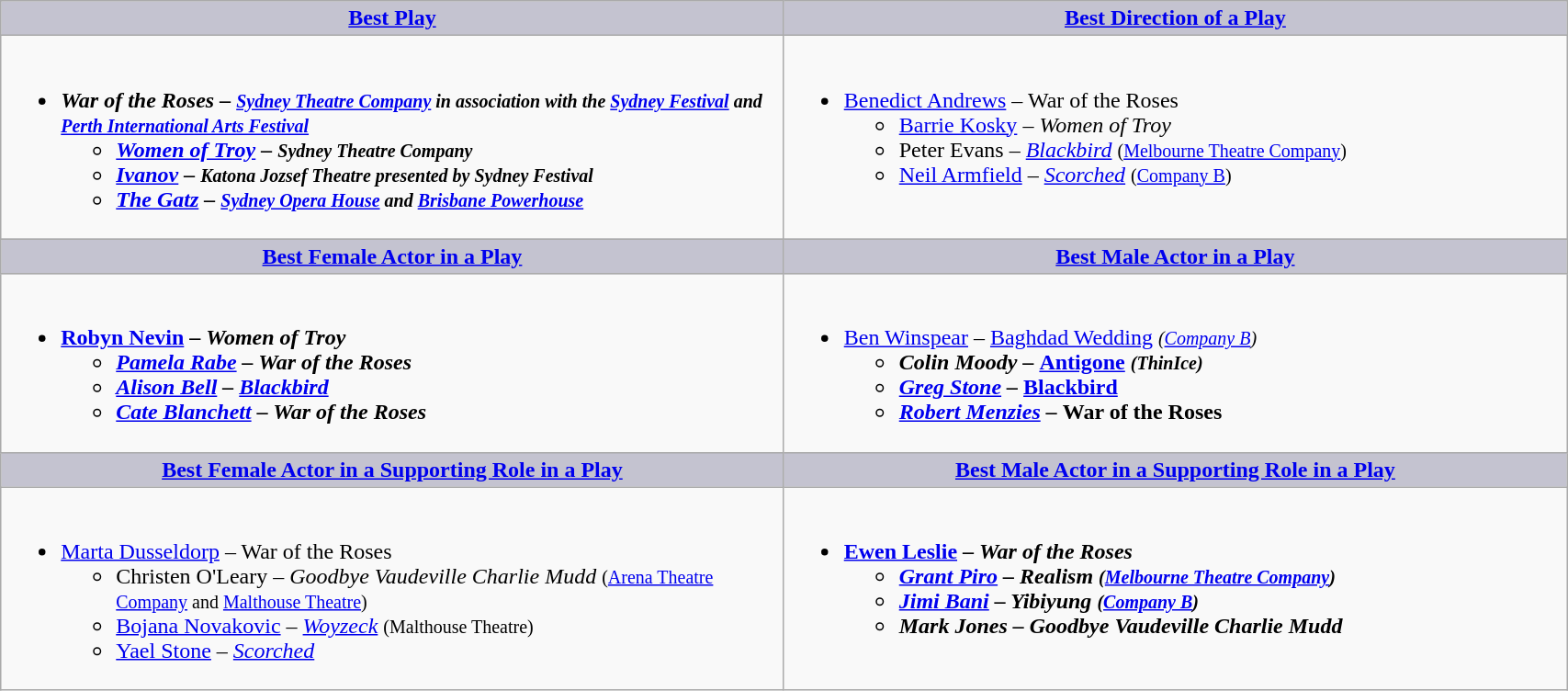<table class=wikitable width="90%" border="1" cellpadding="5" cellspacing="0" align="centre">
<tr>
<th style="background:#C4C3D0;width:50%"><a href='#'>Best Play</a></th>
<th style="background:#C4C3D0;width:50%"><a href='#'>Best Direction of a Play</a></th>
</tr>
<tr>
<td valign="top"><br><ul><li><strong><em>War of the Roses<em> – <small><a href='#'>Sydney Theatre Company</a> in association with the <a href='#'>Sydney Festival</a> and <a href='#'>Perth International Arts Festival</a></small><strong><ul><li></em><a href='#'>Women of Troy</a><em> – <small>Sydney Theatre Company</small></li><li></em><a href='#'>Ivanov</a><em> – <small>Katona Jozsef Theatre presented by Sydney Festival</small></li><li></em><a href='#'>The Gatz</a><em> – <small><a href='#'>Sydney Opera House</a> and <a href='#'>Brisbane Powerhouse</a></small></li></ul></li></ul></td>
<td valign="top"><br><ul><li></strong><a href='#'>Benedict Andrews</a> – </em>War of the Roses</em></strong><ul><li><a href='#'>Barrie Kosky</a> – <em>Women of Troy</em></li><li>Peter Evans – <em><a href='#'>Blackbird</a></em> <small>(<a href='#'>Melbourne Theatre Company</a>)</small></li><li><a href='#'>Neil Armfield</a> – <em><a href='#'>Scorched</a></em> <small>(<a href='#'>Company B</a>)</small></li></ul></li></ul></td>
</tr>
<tr>
<th style="background:#C4C3D0;width:50%"><a href='#'>Best Female Actor in a Play</a></th>
<th style="background:#C4C3D0;width:50%"><a href='#'>Best Male Actor in a Play</a></th>
</tr>
<tr>
<td valign="top"><br><ul><li><strong><a href='#'>Robyn Nevin</a> – <em>Women of Troy<strong><em><ul><li><a href='#'>Pamela Rabe</a> – </em>War of the Roses<em></li><li><a href='#'>Alison Bell</a> – </em><a href='#'>Blackbird</a><em></li><li><a href='#'>Cate Blanchett</a> – </em>War of the Roses<em></li></ul></li></ul></td>
<td valign="top"><br><ul><li></strong><a href='#'>Ben Winspear</a> – </em><a href='#'>Baghdad Wedding</a><em> <small>(<a href='#'>Company B</a>)</small><strong><ul><li>Colin Moody – </em><a href='#'>Antigone</a><em> <small>(ThinIce)</small></li><li><a href='#'>Greg Stone</a> – </em><a href='#'>Blackbird</a><em></li><li><a href='#'>Robert Menzies</a> – </em>War of the Roses<em></li></ul></li></ul></td>
</tr>
<tr>
<th style="background:#C4C3D0;width:50%"><a href='#'>Best Female Actor in a Supporting Role in a Play</a></th>
<th style="background:#C4C3D0;width:50%"><a href='#'>Best Male Actor in a Supporting Role in a Play</a></th>
</tr>
<tr>
<td valign="top"><br><ul><li></strong><a href='#'>Marta Dusseldorp</a> – </em>War of the Roses</em></strong><ul><li>Christen O'Leary – <em>Goodbye Vaudeville Charlie Mudd</em> <small>(<a href='#'>Arena Theatre Company</a> and <a href='#'>Malthouse Theatre</a>)</small></li><li><a href='#'>Bojana Novakovic</a> – <em><a href='#'>Woyzeck</a></em> <small>(Malthouse Theatre)</small></li><li><a href='#'>Yael Stone</a> – <em><a href='#'>Scorched</a></em></li></ul></li></ul></td>
<td valign="top"><br><ul><li><strong><a href='#'>Ewen Leslie</a> – <em>War of the Roses<strong><em><ul><li><a href='#'>Grant Piro</a> – </em>Realism<em> <small>(<a href='#'>Melbourne Theatre Company</a>)</small></li><li><a href='#'>Jimi Bani</a> – </em>Yibiyung<em> <small>(<a href='#'>Company B</a>)</small></li><li>Mark Jones – </em>Goodbye Vaudeville Charlie Mudd<em></li></ul></li></ul></td>
</tr>
</table>
